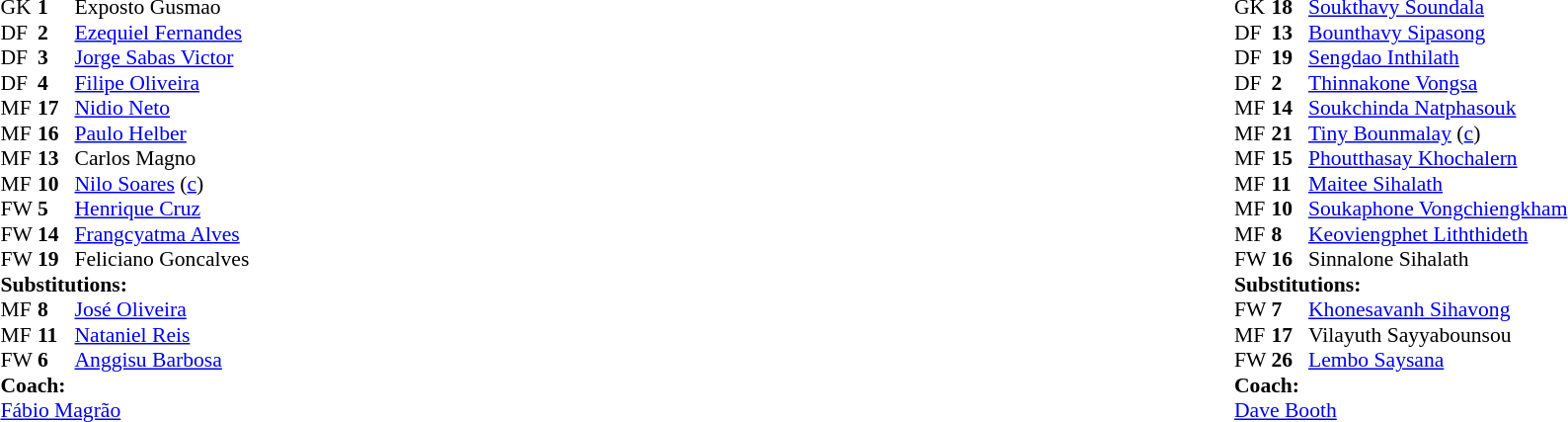<table width="100%">
<tr>
<td valign="top" width="50%"><br><table style="font-size: 90%" cellspacing="0" cellpadding="0">
<tr>
<th width="25"></th>
<th width="25"></th>
</tr>
<tr>
<td>GK</td>
<td><strong>1</strong></td>
<td>Exposto Gusmao</td>
</tr>
<tr>
<td>DF</td>
<td><strong>2</strong></td>
<td><a href='#'>Ezequiel Fernandes</a></td>
</tr>
<tr>
<td>DF</td>
<td><strong>3</strong></td>
<td><a href='#'>Jorge Sabas Victor</a></td>
</tr>
<tr>
<td>DF</td>
<td><strong>4</strong></td>
<td><a href='#'>Filipe Oliveira</a></td>
<td></td>
</tr>
<tr>
<td>MF</td>
<td><strong>17</strong></td>
<td><a href='#'>Nidio Neto</a></td>
<td></td>
</tr>
<tr>
<td>MF</td>
<td><strong>16</strong></td>
<td><a href='#'>Paulo Helber</a></td>
<td></td>
<td></td>
</tr>
<tr>
<td>MF</td>
<td><strong>13</strong></td>
<td>Carlos Magno</td>
<td></td>
<td></td>
</tr>
<tr>
<td>MF</td>
<td><strong>10</strong></td>
<td><a href='#'>Nilo Soares</a> (<a href='#'>c</a>)</td>
<td></td>
<td></td>
</tr>
<tr>
<td>FW</td>
<td><strong>5</strong></td>
<td><a href='#'>Henrique Cruz</a></td>
</tr>
<tr>
<td>FW</td>
<td><strong>14</strong></td>
<td><a href='#'>Frangcyatma Alves</a></td>
<td></td>
</tr>
<tr>
<td>FW</td>
<td><strong>19</strong></td>
<td>Feliciano Goncalves</td>
</tr>
<tr>
<td colspan=3><strong>Substitutions:</strong></td>
</tr>
<tr>
<td>MF</td>
<td><strong>8</strong></td>
<td><a href='#'>José Oliveira</a></td>
<td></td>
<td></td>
</tr>
<tr>
<td>MF</td>
<td><strong>11</strong></td>
<td><a href='#'>Nataniel Reis</a></td>
<td></td>
<td></td>
</tr>
<tr>
<td>FW</td>
<td><strong>6</strong></td>
<td><a href='#'>Anggisu Barbosa</a></td>
<td></td>
<td></td>
</tr>
<tr>
<td colspan=3><strong>Coach:</strong></td>
</tr>
<tr>
<td colspan=3> <a href='#'>Fábio Magrão</a></td>
</tr>
</table>
</td>
<td valign="top"></td>
<td valign="top" width="50%"><br><table style="font-size: 90%" cellspacing="0" cellpadding="0" align="center">
<tr>
<th width=25></th>
<th width=25></th>
</tr>
<tr>
<td>GK</td>
<td><strong>18</strong></td>
<td><a href='#'>Soukthavy Soundala</a></td>
</tr>
<tr>
<td>DF</td>
<td><strong>13</strong></td>
<td><a href='#'>Bounthavy Sipasong</a></td>
</tr>
<tr>
<td>DF</td>
<td><strong>19</strong></td>
<td><a href='#'>Sengdao Inthilath</a></td>
</tr>
<tr>
<td>DF</td>
<td><strong>2</strong></td>
<td><a href='#'>Thinnakone Vongsa</a></td>
<td></td>
</tr>
<tr>
<td>MF</td>
<td><strong>14</strong></td>
<td><a href='#'>Soukchinda Natphasouk</a></td>
<td></td>
<td></td>
</tr>
<tr>
<td>MF</td>
<td><strong>21</strong></td>
<td><a href='#'>Tiny Bounmalay</a> (<a href='#'>c</a>)</td>
<td></td>
<td></td>
</tr>
<tr>
<td>MF</td>
<td><strong>15</strong></td>
<td><a href='#'>Phoutthasay Khochalern</a></td>
</tr>
<tr>
<td>MF</td>
<td><strong>11</strong></td>
<td><a href='#'>Maitee Sihalath</a></td>
</tr>
<tr>
<td>MF</td>
<td><strong>10</strong></td>
<td><a href='#'>Soukaphone Vongchiengkham</a></td>
<td></td>
<td></td>
</tr>
<tr>
<td>MF</td>
<td><strong>8</strong></td>
<td><a href='#'>Keoviengphet Liththideth</a></td>
</tr>
<tr>
<td>FW</td>
<td><strong>16</strong></td>
<td>Sinnalone Sihalath</td>
<td></td>
</tr>
<tr>
<td colspan=3><strong>Substitutions:</strong></td>
</tr>
<tr>
<td>FW</td>
<td><strong>7</strong></td>
<td><a href='#'>Khonesavanh Sihavong</a></td>
<td></td>
<td></td>
</tr>
<tr>
<td>MF</td>
<td><strong>17</strong></td>
<td>Vilayuth Sayyabounsou</td>
<td></td>
<td></td>
</tr>
<tr>
<td>FW</td>
<td><strong>26</strong></td>
<td><a href='#'>Lembo Saysana</a></td>
<td></td>
<td></td>
</tr>
<tr>
<td colspan=3><strong>Coach:</strong></td>
</tr>
<tr>
<td colspan=3> <a href='#'>Dave Booth</a></td>
</tr>
</table>
</td>
</tr>
</table>
